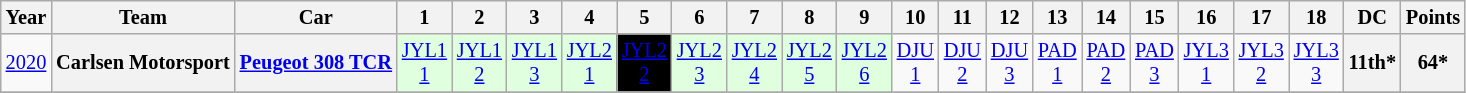<table class="wikitable" style="text-align:center; font-size:85%">
<tr>
<th>Year</th>
<th>Team</th>
<th>Car</th>
<th>1</th>
<th>2</th>
<th>3</th>
<th>4</th>
<th>5</th>
<th>6</th>
<th>7</th>
<th>8</th>
<th>9</th>
<th>10</th>
<th>11</th>
<th>12</th>
<th>13</th>
<th>14</th>
<th>15</th>
<th>16</th>
<th>17</th>
<th>18</th>
<th>DC</th>
<th>Points</th>
</tr>
<tr>
<td><a href='#'>2020</a></td>
<th>Carlsen Motorsport</th>
<th><a href='#'>Peugeot 308 TCR</a></th>
<td style="background:#DFFFDF;"><a href='#'>JYL1<br>1</a><br></td>
<td style="background:#DFFFDF;"><a href='#'>JYL1<br>2</a><br></td>
<td style="background:#DFFFDF;"><a href='#'>JYL1<br>3</a><br></td>
<td style="background:#DFFFDF;"><a href='#'>JYL2<br>1</a><br></td>
<td style="background:#000000; color:#ffffff;"><a href='#'>JYL2<br>2</a><br></td>
<td style="background:#DFFFDF;"><a href='#'>JYL2<br>3</a><br></td>
<td style="background:#DFFFDF;"><a href='#'>JYL2<br>4</a><br></td>
<td style="background:#DFFFDF;"><a href='#'>JYL2<br>5</a><br></td>
<td style="background:#DFFFDF;"><a href='#'>JYL2<br>6</a><br></td>
<td><a href='#'>DJU<br>1</a></td>
<td><a href='#'>DJU<br>2</a></td>
<td><a href='#'>DJU<br>3</a></td>
<td><a href='#'>PAD<br>1</a></td>
<td><a href='#'>PAD<br>2</a></td>
<td><a href='#'>PAD<br>3</a></td>
<td><a href='#'>JYL3<br>1</a></td>
<td><a href='#'>JYL3<br>2</a></td>
<td><a href='#'>JYL3<br>3</a></td>
<th>11th*</th>
<th>64*</th>
</tr>
<tr>
</tr>
</table>
